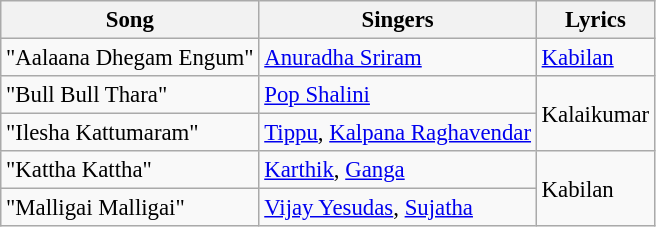<table class="wikitable" style="font-size:95%;">
<tr>
<th>Song</th>
<th>Singers</th>
<th>Lyrics</th>
</tr>
<tr>
<td>"Aalaana Dhegam Engum"</td>
<td><a href='#'>Anuradha Sriram</a></td>
<td><a href='#'>Kabilan</a></td>
</tr>
<tr>
<td>"Bull Bull Thara"</td>
<td><a href='#'>Pop Shalini</a></td>
<td rowspan=2>Kalaikumar</td>
</tr>
<tr>
<td>"Ilesha Kattumaram"</td>
<td><a href='#'>Tippu</a>, <a href='#'>Kalpana Raghavendar</a></td>
</tr>
<tr>
<td>"Kattha Kattha"</td>
<td><a href='#'>Karthik</a>, <a href='#'>Ganga</a></td>
<td rowspan=2>Kabilan</td>
</tr>
<tr>
<td>"Malligai Malligai"</td>
<td><a href='#'>Vijay Yesudas</a>, <a href='#'>Sujatha</a></td>
</tr>
</table>
